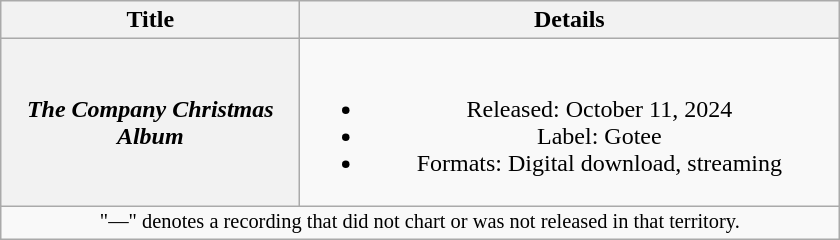<table class="wikitable plainrowheaders" style="text-align:center;">
<tr>
<th scope="col" style="width:12em;">Title</th>
<th scope="col" style="width:22em;">Details</th>
</tr>
<tr>
<th scope="row"><em>The Company Christmas Album</em></th>
<td><br><ul><li>Released: October 11, 2024</li><li>Label: Gotee</li><li>Formats: Digital download, streaming</li></ul></td>
</tr>
<tr>
<td colspan="8" style="font-size:85%">"—" denotes a recording that did not chart or was not released in that territory.</td>
</tr>
</table>
